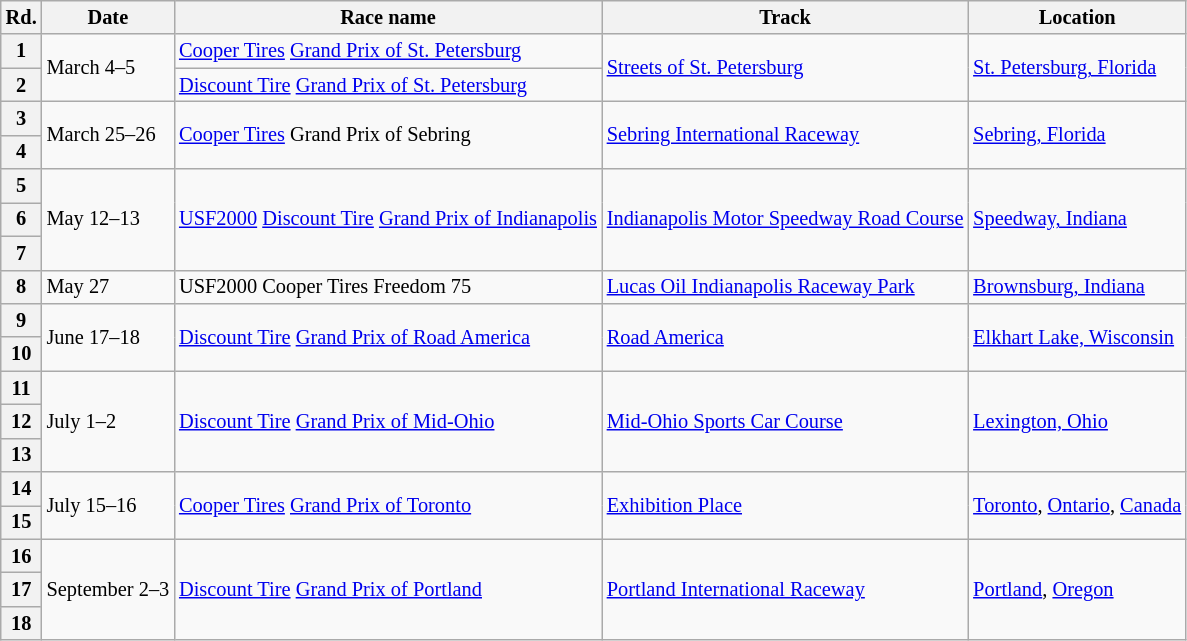<table class="wikitable" style="font-size: 85%">
<tr>
<th>Rd.</th>
<th>Date</th>
<th>Race name</th>
<th>Track</th>
<th>Location</th>
</tr>
<tr>
<th>1</th>
<td rowspan="2">March 4–5</td>
<td><a href='#'>Cooper Tires</a> <a href='#'>Grand Prix of St. Petersburg</a></td>
<td rowspan="2"> <a href='#'>Streets of St. Petersburg</a></td>
<td rowspan="2"><a href='#'>St. Petersburg, Florida</a></td>
</tr>
<tr>
<th>2</th>
<td><a href='#'>Discount Tire</a> <a href='#'>Grand Prix of St. Petersburg</a></td>
</tr>
<tr>
<th>3</th>
<td rowspan="2">March 25–26</td>
<td rowspan="2"><a href='#'>Cooper Tires</a> Grand Prix of Sebring</td>
<td rowspan="2"> <a href='#'>Sebring International Raceway</a></td>
<td rowspan="2"><a href='#'>Sebring, Florida</a></td>
</tr>
<tr>
<th>4</th>
</tr>
<tr>
<th>5</th>
<td rowspan="3">May 12–13</td>
<td rowspan="3"><a href='#'>USF2000</a> <a href='#'>Discount Tire</a> <a href='#'>Grand Prix of Indianapolis</a></td>
<td rowspan="3"> <a href='#'>Indianapolis Motor Speedway Road Course</a></td>
<td rowspan="3"><a href='#'>Speedway, Indiana</a></td>
</tr>
<tr>
<th>6</th>
</tr>
<tr>
<th>7</th>
</tr>
<tr>
<th>8</th>
<td>May 27</td>
<td>USF2000 Cooper Tires Freedom 75</td>
<td> <a href='#'>Lucas Oil Indianapolis Raceway Park</a></td>
<td><a href='#'>Brownsburg, Indiana</a></td>
</tr>
<tr>
<th>9</th>
<td rowspan="2">June 17–18</td>
<td rowspan="2"><a href='#'>Discount Tire</a> <a href='#'>Grand Prix of Road America</a></td>
<td rowspan="2"> <a href='#'>Road America</a></td>
<td rowspan="2"><a href='#'>Elkhart Lake, Wisconsin</a></td>
</tr>
<tr>
<th>10</th>
</tr>
<tr>
<th>11</th>
<td rowspan="3">July 1–2</td>
<td rowspan="3"><a href='#'>Discount Tire</a> <a href='#'>Grand Prix of Mid-Ohio</a></td>
<td rowspan="3"> <a href='#'>Mid-Ohio Sports Car Course</a></td>
<td rowspan="3"><a href='#'>Lexington, Ohio</a></td>
</tr>
<tr>
<th>12</th>
</tr>
<tr>
<th>13</th>
</tr>
<tr>
<th>14</th>
<td rowspan="2">July 15–16</td>
<td rowspan="2"><a href='#'>Cooper Tires</a> <a href='#'>Grand Prix of Toronto</a></td>
<td rowspan="2"> <a href='#'>Exhibition Place</a></td>
<td rowspan="2"><a href='#'>Toronto</a>, <a href='#'>Ontario</a>, <a href='#'>Canada</a></td>
</tr>
<tr>
<th>15</th>
</tr>
<tr>
<th>16</th>
<td rowspan="3">September 2–3</td>
<td rowspan="3"><a href='#'>Discount Tire</a> <a href='#'>Grand Prix of Portland</a></td>
<td rowspan="3"> <a href='#'>Portland International Raceway</a></td>
<td rowspan="3"><a href='#'>Portland</a>, <a href='#'>Oregon</a></td>
</tr>
<tr>
<th>17</th>
</tr>
<tr>
<th>18</th>
</tr>
</table>
